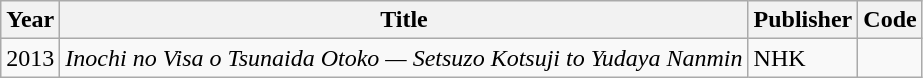<table class="wikitable">
<tr>
<th>Year</th>
<th>Title</th>
<th>Publisher</th>
<th>Code</th>
</tr>
<tr>
<td>2013</td>
<td><em>Inochi no Visa o Tsunaida Otoko — Setsuzo Kotsuji to Yudaya Nanmin</em></td>
<td>NHK</td>
<td></td>
</tr>
</table>
